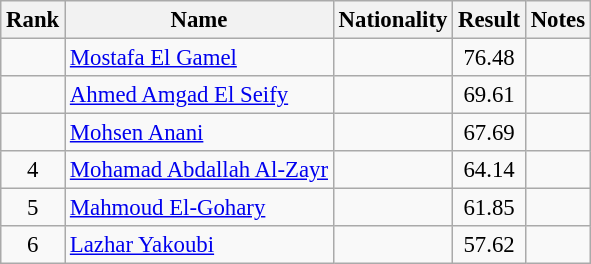<table class="wikitable sortable" style="text-align:center;font-size:95%">
<tr>
<th>Rank</th>
<th>Name</th>
<th>Nationality</th>
<th>Result</th>
<th>Notes</th>
</tr>
<tr>
<td></td>
<td align=left><a href='#'>Mostafa El Gamel</a></td>
<td align=left></td>
<td>76.48</td>
<td></td>
</tr>
<tr>
<td></td>
<td align=left><a href='#'>Ahmed Amgad El Seify</a></td>
<td align=left></td>
<td>69.61</td>
<td></td>
</tr>
<tr>
<td></td>
<td align=left><a href='#'>Mohsen Anani</a></td>
<td align=left></td>
<td>67.69</td>
<td></td>
</tr>
<tr>
<td>4</td>
<td align=left><a href='#'>Mohamad Abdallah Al-Zayr</a></td>
<td align=left></td>
<td>64.14</td>
<td></td>
</tr>
<tr>
<td>5</td>
<td align=left><a href='#'>Mahmoud El-Gohary</a></td>
<td align=left></td>
<td>61.85</td>
<td></td>
</tr>
<tr>
<td>6</td>
<td align=left><a href='#'>Lazhar Yakoubi</a></td>
<td align=left></td>
<td>57.62</td>
<td></td>
</tr>
</table>
